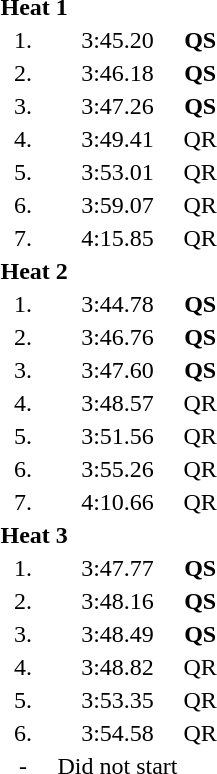<table style="text-align:center">
<tr>
<td colspan=4 align=left><strong>Heat 1</strong></td>
</tr>
<tr>
<td width=30>1.</td>
<td align=left></td>
<td width=80>3:45.20</td>
<td><strong>QS</strong></td>
</tr>
<tr>
<td>2.</td>
<td align=left></td>
<td>3:46.18</td>
<td><strong>QS</strong></td>
</tr>
<tr>
<td>3.</td>
<td align=left></td>
<td>3:47.26</td>
<td><strong>QS</strong></td>
</tr>
<tr>
<td>4.</td>
<td align=left></td>
<td>3:49.41</td>
<td>QR</td>
</tr>
<tr>
<td>5.</td>
<td align=left></td>
<td>3:53.01</td>
<td>QR</td>
</tr>
<tr>
<td>6.</td>
<td align=left></td>
<td>3:59.07</td>
<td>QR</td>
</tr>
<tr>
<td>7.</td>
<td align=left></td>
<td>4:15.85</td>
<td>QR</td>
</tr>
<tr>
<td colspan=4 align=left><strong>Heat 2</strong></td>
</tr>
<tr>
<td>1.</td>
<td align=left></td>
<td>3:44.78</td>
<td><strong>QS</strong></td>
</tr>
<tr>
<td>2.</td>
<td align=left></td>
<td>3:46.76</td>
<td><strong>QS</strong></td>
</tr>
<tr>
<td>3.</td>
<td align=left></td>
<td>3:47.60</td>
<td><strong>QS</strong></td>
</tr>
<tr>
<td>4.</td>
<td align=left></td>
<td>3:48.57</td>
<td>QR</td>
</tr>
<tr>
<td>5.</td>
<td align=left></td>
<td>3:51.56</td>
<td>QR</td>
</tr>
<tr>
<td>6.</td>
<td align=left></td>
<td>3:55.26</td>
<td>QR</td>
</tr>
<tr>
<td>7.</td>
<td align=left></td>
<td>4:10.66</td>
<td>QR</td>
</tr>
<tr>
<td colspan=4 align=left><strong>Heat 3</strong></td>
</tr>
<tr>
<td>1.</td>
<td align=left></td>
<td>3:47.77</td>
<td><strong>QS</strong></td>
</tr>
<tr>
<td>2.</td>
<td align=left></td>
<td>3:48.16</td>
<td><strong>QS</strong></td>
</tr>
<tr>
<td>3.</td>
<td align=left></td>
<td>3:48.49</td>
<td><strong>QS</strong></td>
</tr>
<tr>
<td>4.</td>
<td align=left></td>
<td>3:48.82</td>
<td>QR</td>
</tr>
<tr>
<td>5.</td>
<td align=left></td>
<td>3:53.35</td>
<td>QR</td>
</tr>
<tr>
<td>6.</td>
<td align=left></td>
<td>3:54.58</td>
<td>QR</td>
</tr>
<tr>
<td>-</td>
<td align=left></td>
<td>Did not start</td>
<td></td>
</tr>
</table>
